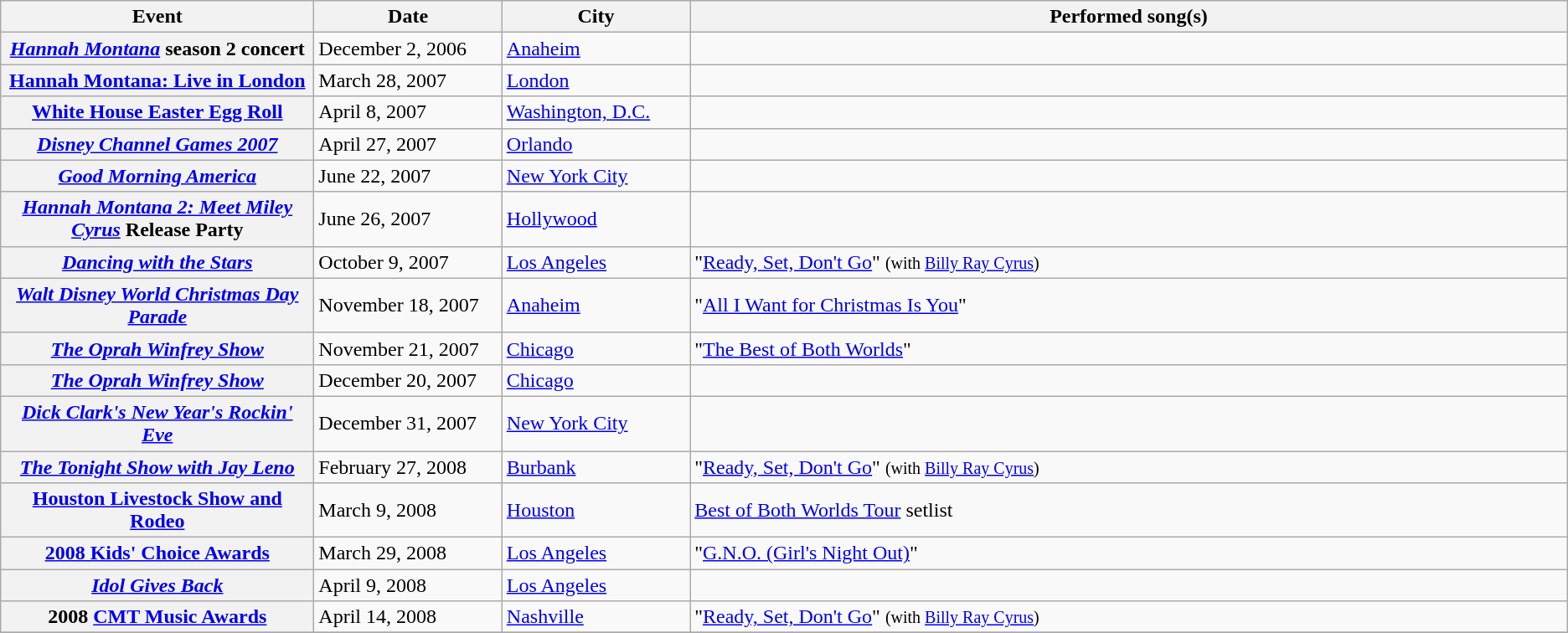<table class="wikitable sortable plainrowheaders">
<tr>
<th style="width:20%;">Event</th>
<th style="width:12%;">Date</th>
<th style="width:12%;">City</th>
<th>Performed song(s)</th>
</tr>
<tr>
<th scope="row"><em><a href='#'>Hannah Montana</a></em> season 2 concert</th>
<td>December 2, 2006</td>
<td><a href='#'>Anaheim</a></td>
<td></td>
</tr>
<tr>
<th scope="row"><a href='#'>Hannah Montana: Live in London</a></th>
<td>March 28, 2007</td>
<td><a href='#'>London</a></td>
<td></td>
</tr>
<tr>
<th scope="row"><a href='#'>White House Easter Egg Roll</a></th>
<td>April 8, 2007</td>
<td><a href='#'>Washington, D.C.</a></td>
<td></td>
</tr>
<tr>
<th scope="row"><em><a href='#'>Disney Channel Games 2007</a></em></th>
<td>April 27, 2007</td>
<td><a href='#'>Orlando</a></td>
<td></td>
</tr>
<tr>
<th scope="row"><em><a href='#'>Good Morning America</a></em></th>
<td>June 22, 2007</td>
<td><a href='#'>New York City</a></td>
<td></td>
</tr>
<tr>
<th scope="row"><em><a href='#'>Hannah Montana 2: Meet Miley Cyrus</a></em> Release Party</th>
<td>June 26, 2007</td>
<td><a href='#'>Hollywood</a></td>
<td></td>
</tr>
<tr>
<th scope="row"><em><a href='#'>Dancing with the Stars</a></em></th>
<td>October 9, 2007</td>
<td><a href='#'>Los Angeles</a></td>
<td>"<a href='#'>Ready, Set, Don't Go</a>" <small>(with <a href='#'>Billy Ray Cyrus</a>)</small></td>
</tr>
<tr>
<th scope="row"><a href='#'><em>Walt Disney World Christmas Day Parade</em></a></th>
<td>November 18, 2007</td>
<td><a href='#'>Anaheim</a></td>
<td>"<a href='#'>All I Want for Christmas Is You</a>"</td>
</tr>
<tr>
<th scope="row"><em><a href='#'>The Oprah Winfrey Show</a></em></th>
<td>November 21, 2007</td>
<td><a href='#'>Chicago</a></td>
<td>"<a href='#'>The Best of Both Worlds</a>"</td>
</tr>
<tr>
<th scope="row"><em><a href='#'>The Oprah Winfrey Show</a></em></th>
<td>December 20, 2007</td>
<td><a href='#'>Chicago</a></td>
<td></td>
</tr>
<tr>
<th scope="row"><em><a href='#'>Dick Clark's New Year's Rockin' Eve</a></em></th>
<td>December 31, 2007</td>
<td><a href='#'>New York City</a></td>
<td></td>
</tr>
<tr>
<th scope="row"><em><a href='#'>The Tonight Show with Jay Leno</a></em></th>
<td>February 27, 2008</td>
<td><a href='#'>Burbank</a></td>
<td>"<a href='#'>Ready, Set, Don't Go</a>" <small>(with <a href='#'>Billy Ray Cyrus</a>)</small></td>
</tr>
<tr>
<th scope="row"><a href='#'>Houston Livestock Show and Rodeo</a></th>
<td>March 9, 2008</td>
<td><a href='#'>Houston</a></td>
<td><a href='#'>Best of Both Worlds Tour</a> setlist</td>
</tr>
<tr>
<th scope="row"><a href='#'>2008 Kids' Choice Awards</a></th>
<td>March 29, 2008</td>
<td><a href='#'>Los Angeles</a></td>
<td>"<a href='#'>G.N.O. (Girl's Night Out)</a>"</td>
</tr>
<tr>
<th scope="row"><em><a href='#'>Idol Gives Back</a></em></th>
<td>April 9, 2008</td>
<td><a href='#'>Los Angeles</a></td>
<td></td>
</tr>
<tr>
<th scope="row">2008 <a href='#'>CMT Music Awards</a></th>
<td>April 14, 2008</td>
<td><a href='#'>Nashville</a></td>
<td>"<a href='#'>Ready, Set, Don't Go</a>" <small>(with <a href='#'>Billy Ray Cyrus</a>)</small></td>
</tr>
<tr>
</tr>
</table>
